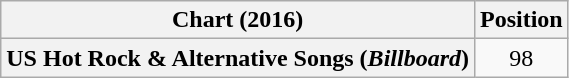<table class="wikitable plainrowheaders" style="text-align:center">
<tr>
<th scope="col">Chart (2016)</th>
<th scope="col">Position</th>
</tr>
<tr>
<th scope="row">US Hot Rock & Alternative Songs (<em>Billboard</em>)</th>
<td>98</td>
</tr>
</table>
